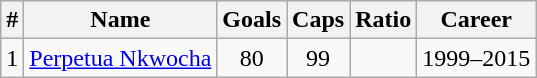<table class="wikitable sortable" style="text-align: center;">
<tr>
<th>#</th>
<th>Name</th>
<th>Goals</th>
<th>Caps</th>
<th>Ratio</th>
<th>Career</th>
</tr>
<tr>
<td>1</td>
<td><a href='#'>Perpetua Nkwocha</a></td>
<td>80</td>
<td>99</td>
<td></td>
<td>1999–2015<br></td>
</tr>
</table>
